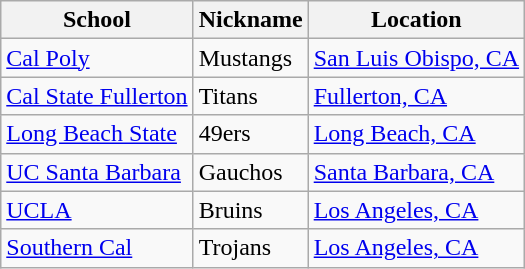<table class="wikitable sortable">
<tr>
<th>School</th>
<th>Nickname</th>
<th>Location</th>
</tr>
<tr>
<td><a href='#'>Cal Poly</a></td>
<td>Mustangs</td>
<td><a href='#'>San Luis Obispo, CA</a></td>
</tr>
<tr>
<td><a href='#'>Cal State Fullerton</a></td>
<td>Titans</td>
<td><a href='#'>Fullerton, CA</a></td>
</tr>
<tr>
<td><a href='#'>Long Beach State</a></td>
<td>49ers</td>
<td><a href='#'>Long Beach, CA</a></td>
</tr>
<tr>
<td><a href='#'>UC Santa Barbara</a></td>
<td>Gauchos</td>
<td><a href='#'>Santa Barbara, CA</a></td>
</tr>
<tr>
<td><a href='#'>UCLA</a></td>
<td>Bruins</td>
<td><a href='#'>Los Angeles, CA</a></td>
</tr>
<tr>
<td><a href='#'>Southern Cal</a></td>
<td>Trojans</td>
<td><a href='#'>Los Angeles, CA</a></td>
</tr>
</table>
